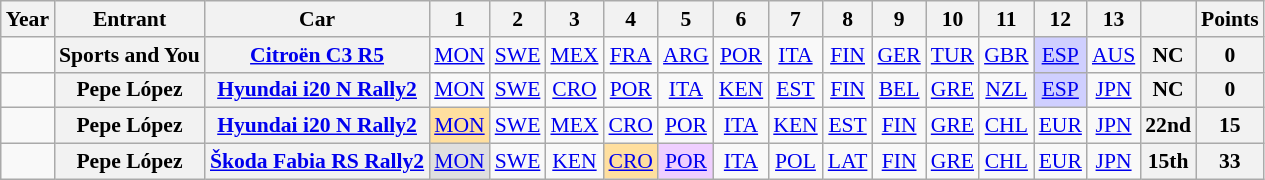<table class="wikitable" border="1" style="text-align:center; font-size:90%;">
<tr>
<th>Year</th>
<th>Entrant</th>
<th>Car</th>
<th>1</th>
<th>2</th>
<th>3</th>
<th>4</th>
<th>5</th>
<th>6</th>
<th>7</th>
<th>8</th>
<th>9</th>
<th>10</th>
<th>11</th>
<th>12</th>
<th>13</th>
<th></th>
<th>Points</th>
</tr>
<tr>
<td></td>
<th>Sports and You</th>
<th><a href='#'>Citroën C3 R5</a></th>
<td><a href='#'>MON</a></td>
<td><a href='#'>SWE</a></td>
<td><a href='#'>MEX</a></td>
<td><a href='#'>FRA</a></td>
<td><a href='#'>ARG</a></td>
<td><a href='#'>POR</a></td>
<td><a href='#'>ITA</a></td>
<td><a href='#'>FIN</a></td>
<td><a href='#'>GER</a></td>
<td><a href='#'>TUR</a></td>
<td><a href='#'>GBR</a></td>
<td style="background:#CFCFFF;"><a href='#'>ESP</a><br></td>
<td><a href='#'>AUS</a></td>
<th>NC</th>
<th>0</th>
</tr>
<tr>
<td></td>
<th>Pepe López</th>
<th><a href='#'>Hyundai i20 N Rally2</a></th>
<td><a href='#'>MON</a></td>
<td><a href='#'>SWE</a></td>
<td><a href='#'>CRO</a></td>
<td><a href='#'>POR</a><br></td>
<td><a href='#'>ITA</a></td>
<td><a href='#'>KEN</a></td>
<td><a href='#'>EST</a></td>
<td><a href='#'>FIN</a></td>
<td><a href='#'>BEL</a></td>
<td><a href='#'>GRE</a></td>
<td><a href='#'>NZL</a></td>
<td style="background:#CFCFFF;"><a href='#'>ESP</a><br></td>
<td><a href='#'>JPN</a></td>
<th>NC</th>
<th>0</th>
</tr>
<tr>
<td></td>
<th>Pepe López</th>
<th><a href='#'>Hyundai i20 N Rally2</a></th>
<td style="background:#FFDF9F;"><a href='#'>MON</a><br></td>
<td><a href='#'>SWE</a></td>
<td><a href='#'>MEX</a></td>
<td><a href='#'>CRO</a></td>
<td><a href='#'>POR</a></td>
<td><a href='#'>ITA</a></td>
<td><a href='#'>KEN</a></td>
<td><a href='#'>EST</a></td>
<td><a href='#'>FIN</a></td>
<td><a href='#'>GRE</a></td>
<td><a href='#'>CHL</a></td>
<td><a href='#'>EUR</a></td>
<td><a href='#'>JPN</a></td>
<th>22nd</th>
<th>15</th>
</tr>
<tr>
<td></td>
<th>Pepe López</th>
<th><a href='#'>Škoda Fabia RS Rally2</a></th>
<td style="background:#DFDFDF;"><a href='#'>MON</a><br></td>
<td><a href='#'>SWE</a></td>
<td><a href='#'>KEN</a></td>
<td style="background:#FFDF9F;"><a href='#'>CRO</a><br></td>
<td style="background:#EFCFFF;"><a href='#'>POR</a><br></td>
<td><a href='#'>ITA</a><br></td>
<td><a href='#'>POL</a></td>
<td><a href='#'>LAT</a></td>
<td><a href='#'>FIN</a></td>
<td><a href='#'>GRE</a></td>
<td><a href='#'>CHL</a></td>
<td><a href='#'>EUR</a></td>
<td><a href='#'>JPN</a></td>
<th>15th</th>
<th>33</th>
</tr>
</table>
